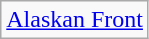<table class="wikitable">
<tr>
<td><a href='#'>Alaskan Front</a></td>
</tr>
</table>
